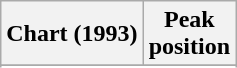<table class="wikitable sortable plainrowheaders">
<tr>
<th scope="col">Chart (1993)</th>
<th scope="col">Peak<br>position</th>
</tr>
<tr>
</tr>
<tr>
</tr>
<tr>
</tr>
<tr>
</tr>
<tr>
</tr>
<tr>
</tr>
<tr>
</tr>
<tr>
</tr>
<tr>
</tr>
</table>
